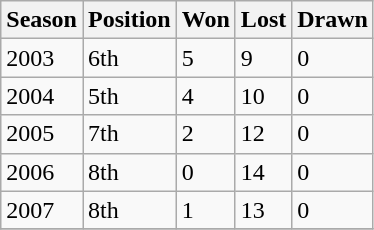<table class="wikitable collapsible">
<tr>
<th>Season</th>
<th>Position</th>
<th>Won</th>
<th>Lost</th>
<th>Drawn</th>
</tr>
<tr>
<td>2003</td>
<td>6th</td>
<td>5</td>
<td>9</td>
<td>0</td>
</tr>
<tr>
<td>2004</td>
<td>5th</td>
<td>4</td>
<td>10</td>
<td>0</td>
</tr>
<tr>
<td>2005</td>
<td>7th</td>
<td>2</td>
<td>12</td>
<td>0</td>
</tr>
<tr>
<td>2006</td>
<td>8th</td>
<td>0</td>
<td>14</td>
<td>0</td>
</tr>
<tr>
<td>2007</td>
<td>8th</td>
<td>1</td>
<td>13</td>
<td>0</td>
</tr>
<tr>
</tr>
</table>
